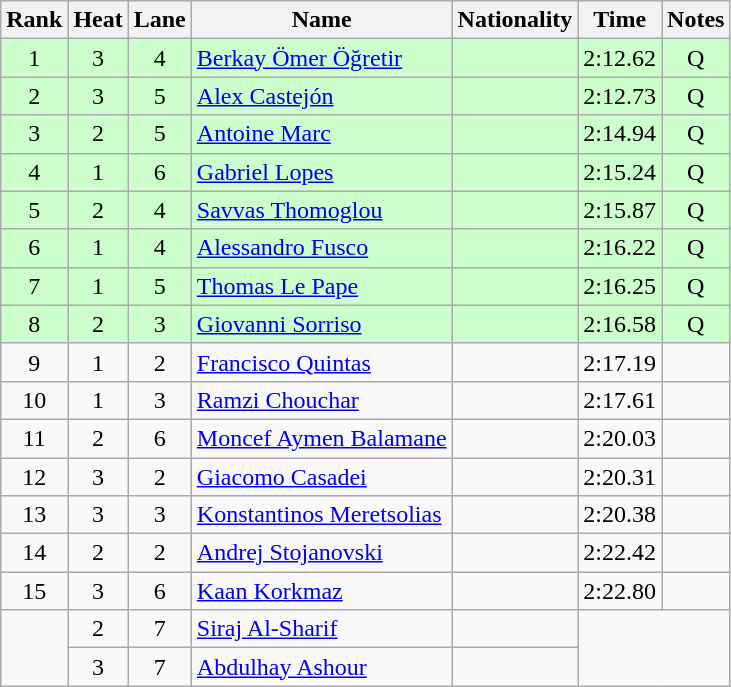<table class="wikitable sortable" style="text-align:center">
<tr>
<th>Rank</th>
<th>Heat</th>
<th>Lane</th>
<th>Name</th>
<th>Nationality</th>
<th>Time</th>
<th>Notes</th>
</tr>
<tr bgcolor=ccffcc>
<td>1</td>
<td>3</td>
<td>4</td>
<td align=left><a href='#'>Berkay Ömer Öğretir</a></td>
<td align=left></td>
<td>2:12.62</td>
<td>Q</td>
</tr>
<tr bgcolor=ccffcc>
<td>2</td>
<td>3</td>
<td>5</td>
<td align=left><a href='#'>Alex Castejón</a></td>
<td align=left></td>
<td>2:12.73</td>
<td>Q</td>
</tr>
<tr bgcolor=ccffcc>
<td>3</td>
<td>2</td>
<td>5</td>
<td align=left><a href='#'>Antoine Marc</a></td>
<td align=left></td>
<td>2:14.94</td>
<td>Q</td>
</tr>
<tr bgcolor=ccffcc>
<td>4</td>
<td>1</td>
<td>6</td>
<td align=left><a href='#'>Gabriel Lopes</a></td>
<td align=left></td>
<td>2:15.24</td>
<td>Q</td>
</tr>
<tr bgcolor=ccffcc>
<td>5</td>
<td>2</td>
<td>4</td>
<td align=left><a href='#'>Savvas Thomoglou</a></td>
<td align=left></td>
<td>2:15.87</td>
<td>Q</td>
</tr>
<tr bgcolor=ccffcc>
<td>6</td>
<td>1</td>
<td>4</td>
<td align=left><a href='#'>Alessandro Fusco</a></td>
<td align=left></td>
<td>2:16.22</td>
<td>Q</td>
</tr>
<tr bgcolor=ccffcc>
<td>7</td>
<td>1</td>
<td>5</td>
<td align=left><a href='#'>Thomas Le Pape</a></td>
<td align=left></td>
<td>2:16.25</td>
<td>Q</td>
</tr>
<tr bgcolor=ccffcc>
<td>8</td>
<td>2</td>
<td>3</td>
<td align=left><a href='#'>Giovanni Sorriso</a></td>
<td align=left></td>
<td>2:16.58</td>
<td>Q</td>
</tr>
<tr>
<td>9</td>
<td>1</td>
<td>2</td>
<td align=left><a href='#'>Francisco Quintas</a></td>
<td align=left></td>
<td>2:17.19</td>
<td></td>
</tr>
<tr>
<td>10</td>
<td>1</td>
<td>3</td>
<td align=left><a href='#'>Ramzi Chouchar</a></td>
<td align=left></td>
<td>2:17.61</td>
<td></td>
</tr>
<tr>
<td>11</td>
<td>2</td>
<td>6</td>
<td align=left><a href='#'>Moncef Aymen Balamane</a></td>
<td align=left></td>
<td>2:20.03</td>
<td></td>
</tr>
<tr>
<td>12</td>
<td>3</td>
<td>2</td>
<td align=left><a href='#'>Giacomo Casadei</a></td>
<td align=left></td>
<td>2:20.31</td>
<td></td>
</tr>
<tr>
<td>13</td>
<td>3</td>
<td>3</td>
<td align=left><a href='#'>Konstantinos Meretsolias</a></td>
<td align=left></td>
<td>2:20.38</td>
<td></td>
</tr>
<tr>
<td>14</td>
<td>2</td>
<td>2</td>
<td align=left><a href='#'>Andrej Stojanovski</a></td>
<td align=left></td>
<td>2:22.42</td>
<td></td>
</tr>
<tr>
<td>15</td>
<td>3</td>
<td>6</td>
<td align=left><a href='#'>Kaan Korkmaz</a></td>
<td align=left></td>
<td>2:22.80</td>
<td></td>
</tr>
<tr>
<td rowspan=2></td>
<td>2</td>
<td>7</td>
<td align=left><a href='#'>Siraj Al-Sharif</a></td>
<td align=left></td>
<td colspan=2 rowspan=2></td>
</tr>
<tr>
<td>3</td>
<td>7</td>
<td align=left><a href='#'>Abdulhay Ashour</a></td>
<td align=left></td>
</tr>
</table>
